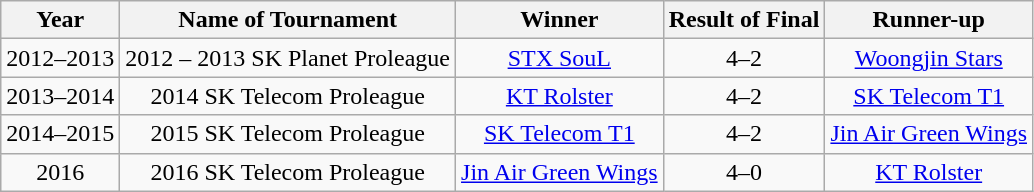<table class="wikitable" style="text-align:center">
<tr>
<th>Year</th>
<th>Name of Tournament</th>
<th>Winner</th>
<th>Result of Final</th>
<th>Runner-up</th>
</tr>
<tr>
<td>2012–2013</td>
<td>2012 – 2013 SK Planet Proleague</td>
<td><a href='#'>STX SouL</a></td>
<td>4–2</td>
<td><a href='#'>Woongjin Stars</a></td>
</tr>
<tr>
<td>2013–2014</td>
<td>2014 SK Telecom Proleague</td>
<td><a href='#'>KT Rolster</a></td>
<td>4–2</td>
<td><a href='#'>SK Telecom T1</a></td>
</tr>
<tr>
<td>2014–2015</td>
<td>2015 SK Telecom Proleague</td>
<td><a href='#'>SK Telecom T1</a></td>
<td>4–2</td>
<td><a href='#'>Jin Air Green Wings</a></td>
</tr>
<tr>
<td>2016</td>
<td>2016 SK Telecom Proleague</td>
<td><a href='#'>Jin Air Green Wings</a></td>
<td>4–0</td>
<td><a href='#'>KT Rolster</a></td>
</tr>
</table>
